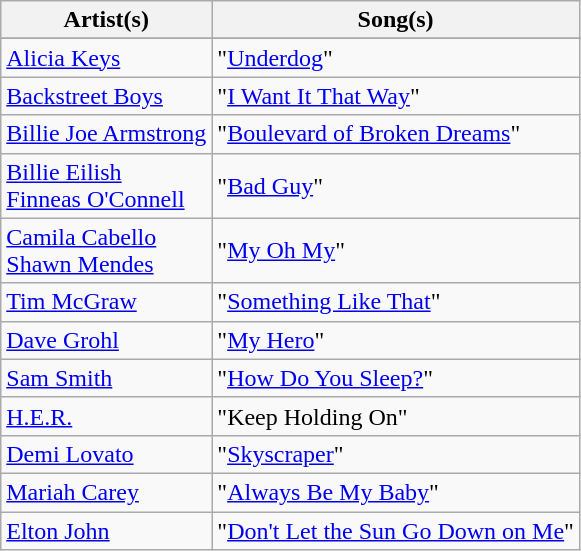<table class="wikitable plainrowheaders">
<tr>
<th scope="col">Artist(s)</th>
<th scope="col">Song(s)</th>
</tr>
<tr>
</tr>
<tr>
<td><a href='#'>Alicia Keys</a></td>
<td>"<a href='#'>Underdog</a>"</td>
</tr>
<tr>
<td><a href='#'>Backstreet Boys</a></td>
<td>"<a href='#'>I Want It That Way</a>"</td>
</tr>
<tr>
<td><a href='#'>Billie Joe Armstrong</a></td>
<td>"<a href='#'>Boulevard of Broken Dreams</a>"</td>
</tr>
<tr>
<td><a href='#'>Billie Eilish</a><br><a href='#'>Finneas O'Connell</a></td>
<td>"<a href='#'>Bad Guy</a>"</td>
</tr>
<tr>
<td><a href='#'>Camila Cabello</a><br><a href='#'>Shawn Mendes</a> </td>
<td>"<a href='#'>My Oh My</a>"</td>
</tr>
<tr>
<td><a href='#'>Tim McGraw</a></td>
<td>"<a href='#'>Something Like That</a>"</td>
</tr>
<tr>
<td><a href='#'>Dave Grohl</a></td>
<td>"<a href='#'>My Hero</a>"</td>
</tr>
<tr>
<td><a href='#'>Sam Smith</a></td>
<td>"<a href='#'>How Do You Sleep?</a>"</td>
</tr>
<tr>
<td><a href='#'>H.E.R.</a></td>
<td>"Keep Holding On"</td>
</tr>
<tr>
<td><a href='#'>Demi Lovato</a></td>
<td>"<a href='#'>Skyscraper</a>"</td>
</tr>
<tr>
<td><a href='#'>Mariah Carey</a></td>
<td>"<a href='#'>Always Be My Baby</a>"</td>
</tr>
<tr>
<td><a href='#'>Elton John</a></td>
<td>"<a href='#'>Don't Let the Sun Go Down on Me</a>"</td>
</tr>
</table>
